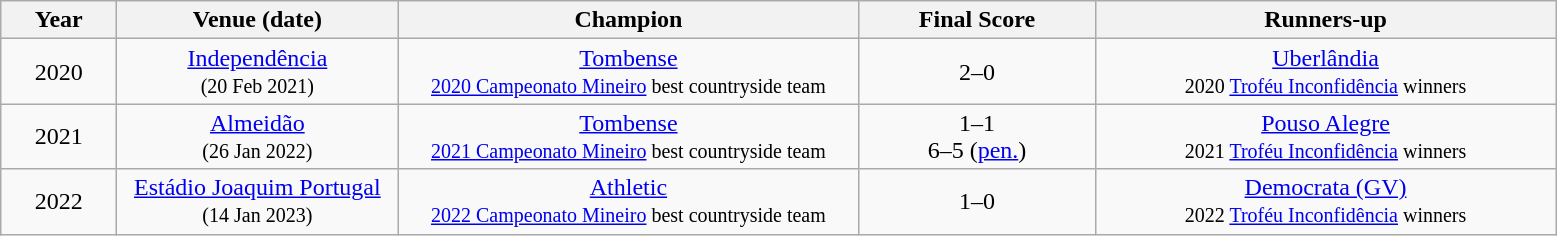<table class="wikitable">
<tr>
<th width=70>Year</th>
<th width=180>Venue (date)</th>
<th width=300>Champion</th>
<th width=150>Final Score</th>
<th width=300>Runners-up</th>
</tr>
<tr>
<td align=center>2020</td>
<td align=center><a href='#'>Independência</a><br><small>(20 Feb 2021)</small></td>
<td align=center><a href='#'>Tombense</a><br><small><a href='#'>2020 Campeonato Mineiro</a> best countryside team</small></td>
<td align=center>2–0</td>
<td align=center><a href='#'>Uberlândia</a><br><small>2020 <a href='#'>Troféu Inconfidência</a> winners</small></td>
</tr>
<tr>
<td align=center>2021</td>
<td align=center><a href='#'>Almeidão</a><br><small>(26 Jan 2022)</small></td>
<td align=center><a href='#'>Tombense</a><br><small><a href='#'>2021 Campeonato Mineiro</a> best countryside team</small></td>
<td align=center>1–1<br>6–5 (<a href='#'>pen.</a>)</td>
<td align=center><a href='#'>Pouso Alegre</a><br><small>2021 <a href='#'>Troféu Inconfidência</a> winners</small></td>
</tr>
<tr>
<td align=center>2022</td>
<td align=center><a href='#'>Estádio Joaquim Portugal</a><br><small>(14 Jan 2023)</small></td>
<td align=center><a href='#'>Athletic</a> <br><small><a href='#'>2022 Campeonato Mineiro</a> best countryside team</small></td>
<td align=center>1–0</td>
<td align=center><a href='#'>Democrata (GV)</a><br><small>2022 <a href='#'>Troféu Inconfidência</a> winners</small></td>
</tr>
</table>
